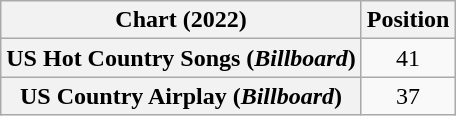<table class="wikitable sortable plainrowheaders" style="text-align:center">
<tr>
<th scope="col">Chart (2022)</th>
<th scope="col">Position</th>
</tr>
<tr>
<th scope="row">US Hot Country Songs (<em>Billboard</em>)</th>
<td>41</td>
</tr>
<tr>
<th scope="row">US Country Airplay (<em>Billboard</em>)</th>
<td>37</td>
</tr>
</table>
